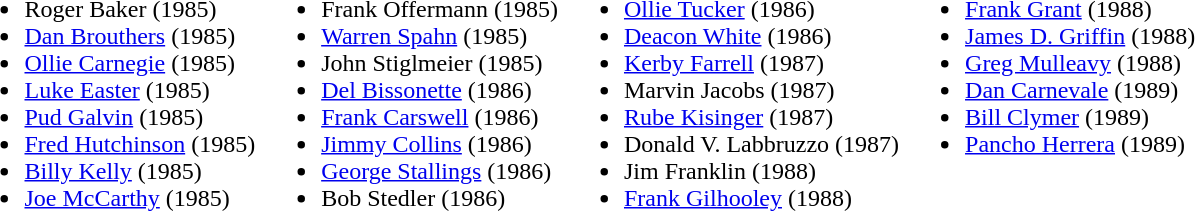<table>
<tr>
<td valign="top"><br><ul><li>Roger Baker (1985)</li><li><a href='#'>Dan Brouthers</a> (1985)</li><li><a href='#'>Ollie Carnegie</a> (1985)</li><li><a href='#'>Luke Easter</a> (1985)</li><li><a href='#'>Pud Galvin</a> (1985)</li><li><a href='#'>Fred Hutchinson</a> (1985)</li><li><a href='#'>Billy Kelly</a> (1985)</li><li><a href='#'>Joe McCarthy</a> (1985)</li></ul></td>
<td valign="top"><br><ul><li>Frank Offermann (1985)</li><li><a href='#'>Warren Spahn</a> (1985)</li><li>John Stiglmeier (1985)</li><li><a href='#'>Del Bissonette</a> (1986)</li><li><a href='#'>Frank Carswell</a> (1986)</li><li><a href='#'>Jimmy Collins</a> (1986)</li><li><a href='#'>George Stallings</a> (1986)</li><li>Bob Stedler (1986)</li></ul></td>
<td valign="top"><br><ul><li><a href='#'>Ollie Tucker</a> (1986)</li><li><a href='#'>Deacon White</a> (1986)</li><li><a href='#'>Kerby Farrell</a> (1987)</li><li>Marvin Jacobs (1987)</li><li><a href='#'>Rube Kisinger</a> (1987)</li><li>Donald V. Labbruzzo (1987)</li><li>Jim Franklin (1988)</li><li><a href='#'>Frank Gilhooley</a> (1988)</li></ul></td>
<td valign="top"><br><ul><li><a href='#'>Frank Grant</a> (1988)</li><li><a href='#'>James D. Griffin</a> (1988)</li><li><a href='#'>Greg Mulleavy</a> (1988)</li><li><a href='#'>Dan Carnevale</a> (1989)</li><li><a href='#'>Bill Clymer</a> (1989)</li><li><a href='#'>Pancho Herrera</a> (1989)</li></ul></td>
</tr>
</table>
